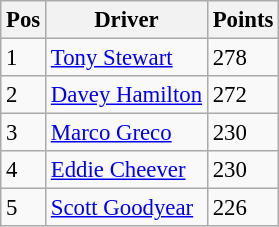<table class="wikitable" style="font-size: 95%">
<tr>
<th>Pos</th>
<th>Driver</th>
<th>Points</th>
</tr>
<tr>
<td>1</td>
<td> <a href='#'>Tony Stewart</a></td>
<td>278</td>
</tr>
<tr>
<td>2</td>
<td> <a href='#'>Davey Hamilton</a></td>
<td>272</td>
</tr>
<tr>
<td>3</td>
<td> <a href='#'>Marco Greco</a></td>
<td>230</td>
</tr>
<tr>
<td>4</td>
<td> <a href='#'>Eddie Cheever</a></td>
<td>230</td>
</tr>
<tr>
<td>5</td>
<td> <a href='#'>Scott Goodyear</a></td>
<td>226</td>
</tr>
</table>
